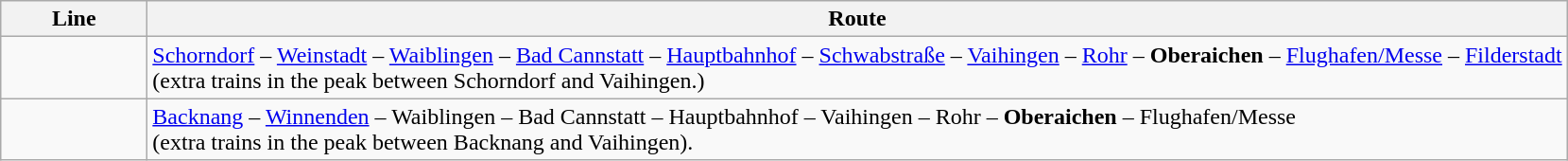<table class="wikitable">
<tr>
<th style="width:6em">Line</th>
<th>Route</th>
</tr>
<tr>
<td align="center"></td>
<td><a href='#'>Schorndorf</a> – <a href='#'>Weinstadt</a> – <a href='#'>Waiblingen</a> – <a href='#'>Bad Cannstatt</a> – <a href='#'>Hauptbahnhof</a> – <a href='#'>Schwabstraße</a> – <a href='#'>Vaihingen</a> – <a href='#'>Rohr</a> – <strong>Oberaichen</strong> –  <a href='#'>Flughafen/Messe</a> – <a href='#'>Filderstadt</a> <br>(extra trains in the peak between Schorndorf and Vaihingen.)</td>
</tr>
<tr>
<td align="center"></td>
<td><a href='#'>Backnang</a> – <a href='#'>Winnenden</a> – Waiblingen – Bad Cannstatt – Hauptbahnhof – Vaihingen – Rohr – <strong>Oberaichen</strong> – Flughafen/Messe<br>(extra trains in the peak between Backnang and Vaihingen).</td>
</tr>
</table>
